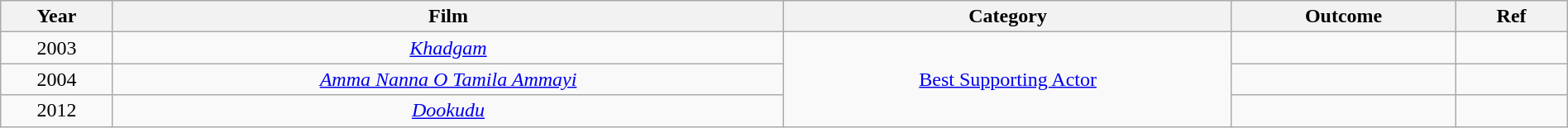<table class="wikitable" style="width:100%;">
<tr>
<th width=5%>Year</th>
<th style="width:30%;">Film</th>
<th style="width:20%;">Category</th>
<th style="width:10%;">Outcome</th>
<th style="width:5%;">Ref</th>
</tr>
<tr>
<td style="text-align:center;">2003</td>
<td style="text-align:center;"><em><a href='#'>Khadgam</a></em></td>
<td rowspan="3" style="text-align:center;"><a href='#'>Best Supporting Actor</a></td>
<td></td>
<td></td>
</tr>
<tr>
<td style="text-align:center;">2004</td>
<td style="text-align:center;"><em><a href='#'>Amma Nanna O Tamila Ammayi</a></em></td>
<td></td>
<td></td>
</tr>
<tr>
<td style="text-align:center;">2012</td>
<td style="text-align:center;"><em><a href='#'>Dookudu</a></em></td>
<td></td>
<td></td>
</tr>
</table>
